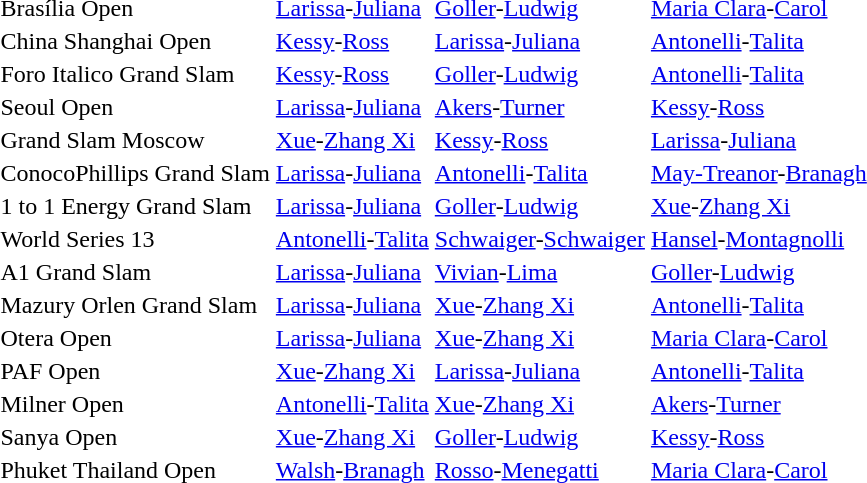<table>
<tr>
<td>Brasília Open</td>
<td> <a href='#'>Larissa</a>-<a href='#'>Juliana</a></td>
<td> <a href='#'>Goller</a>-<a href='#'>Ludwig</a></td>
<td> <a href='#'>Maria Clara</a>-<a href='#'>Carol</a></td>
</tr>
<tr>
<td>China Shanghai Open</td>
<td> <a href='#'>Kessy</a>-<a href='#'>Ross</a></td>
<td> <a href='#'>Larissa</a>-<a href='#'>Juliana</a></td>
<td> <a href='#'>Antonelli</a>-<a href='#'>Talita</a></td>
</tr>
<tr>
<td>Foro Italico Grand Slam</td>
<td> <a href='#'>Kessy</a>-<a href='#'>Ross</a></td>
<td> <a href='#'>Goller</a>-<a href='#'>Ludwig</a></td>
<td> <a href='#'>Antonelli</a>-<a href='#'>Talita</a></td>
</tr>
<tr>
<td>Seoul Open</td>
<td> <a href='#'>Larissa</a>-<a href='#'>Juliana</a></td>
<td> <a href='#'>Akers</a>-<a href='#'>Turner</a></td>
<td> <a href='#'>Kessy</a>-<a href='#'>Ross</a></td>
</tr>
<tr>
<td>Grand Slam Moscow</td>
<td> <a href='#'>Xue</a>-<a href='#'>Zhang Xi</a></td>
<td> <a href='#'>Kessy</a>-<a href='#'>Ross</a></td>
<td> <a href='#'>Larissa</a>-<a href='#'>Juliana</a></td>
</tr>
<tr>
<td>ConocoPhillips Grand Slam</td>
<td> <a href='#'>Larissa</a>-<a href='#'>Juliana</a></td>
<td> <a href='#'>Antonelli</a>-<a href='#'>Talita</a></td>
<td> <a href='#'>May-Treanor</a>-<a href='#'>Branagh</a></td>
</tr>
<tr>
<td>1 to 1 Energy Grand Slam</td>
<td> <a href='#'>Larissa</a>-<a href='#'>Juliana</a></td>
<td> <a href='#'>Goller</a>-<a href='#'>Ludwig</a></td>
<td> <a href='#'>Xue</a>-<a href='#'>Zhang Xi</a></td>
</tr>
<tr>
<td>World Series 13</td>
<td> <a href='#'>Antonelli</a>-<a href='#'>Talita</a></td>
<td> <a href='#'>Schwaiger</a>-<a href='#'>Schwaiger</a></td>
<td> <a href='#'>Hansel</a>-<a href='#'>Montagnolli</a></td>
</tr>
<tr>
<td>A1 Grand Slam</td>
<td> <a href='#'>Larissa</a>-<a href='#'>Juliana</a></td>
<td> <a href='#'>Vivian</a>-<a href='#'>Lima</a></td>
<td> <a href='#'>Goller</a>-<a href='#'>Ludwig</a></td>
</tr>
<tr>
<td>Mazury Orlen Grand Slam</td>
<td> <a href='#'>Larissa</a>-<a href='#'>Juliana</a></td>
<td> <a href='#'>Xue</a>-<a href='#'>Zhang Xi</a></td>
<td> <a href='#'>Antonelli</a>-<a href='#'>Talita</a></td>
</tr>
<tr>
<td>Otera Open</td>
<td> <a href='#'>Larissa</a>-<a href='#'>Juliana</a></td>
<td> <a href='#'>Xue</a>-<a href='#'>Zhang Xi</a></td>
<td> <a href='#'>Maria Clara</a>-<a href='#'>Carol</a></td>
</tr>
<tr>
<td>PAF Open</td>
<td> <a href='#'>Xue</a>-<a href='#'>Zhang Xi</a></td>
<td> <a href='#'>Larissa</a>-<a href='#'>Juliana</a></td>
<td> <a href='#'>Antonelli</a>-<a href='#'>Talita</a></td>
</tr>
<tr>
<td>Milner Open</td>
<td> <a href='#'>Antonelli</a>-<a href='#'>Talita</a></td>
<td> <a href='#'>Xue</a>-<a href='#'>Zhang Xi</a></td>
<td> <a href='#'>Akers</a>-<a href='#'>Turner</a></td>
</tr>
<tr>
<td>Sanya Open</td>
<td> <a href='#'>Xue</a>-<a href='#'>Zhang Xi</a></td>
<td> <a href='#'>Goller</a>-<a href='#'>Ludwig</a></td>
<td> <a href='#'>Kessy</a>-<a href='#'>Ross</a></td>
</tr>
<tr>
<td>Phuket Thailand Open</td>
<td> <a href='#'>Walsh</a>-<a href='#'>Branagh</a></td>
<td> <a href='#'>Rosso</a>-<a href='#'>Menegatti</a></td>
<td> <a href='#'>Maria Clara</a>-<a href='#'>Carol</a></td>
</tr>
</table>
